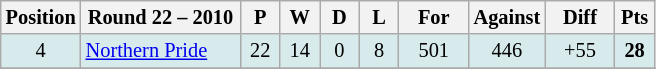<table class="wikitable" style="text-align:center; font-size:85%;">
<tr>
<th width=40 abbr="Position">Position</th>
<th width=100>Round 22 – 2010</th>
<th width=20 abbr="Played">P</th>
<th width=20 abbr="Won">W</th>
<th width=20 abbr="Drawn">D</th>
<th width=20 abbr="Lost">L</th>
<th width=40 abbr="Points for">For</th>
<th width=40 abbr="Points against">Against</th>
<th width=40 abbr="Points difference">Diff</th>
<th width=20 abbr="Points">Pts</th>
</tr>
<tr style="background: #d7ebed;">
<td>4</td>
<td style="text-align:left;"> <a href='#'>Northern Pride</a></td>
<td>22</td>
<td>14</td>
<td>0</td>
<td>8</td>
<td>501</td>
<td>446</td>
<td>+55</td>
<td><strong>28</strong></td>
</tr>
<tr>
</tr>
</table>
